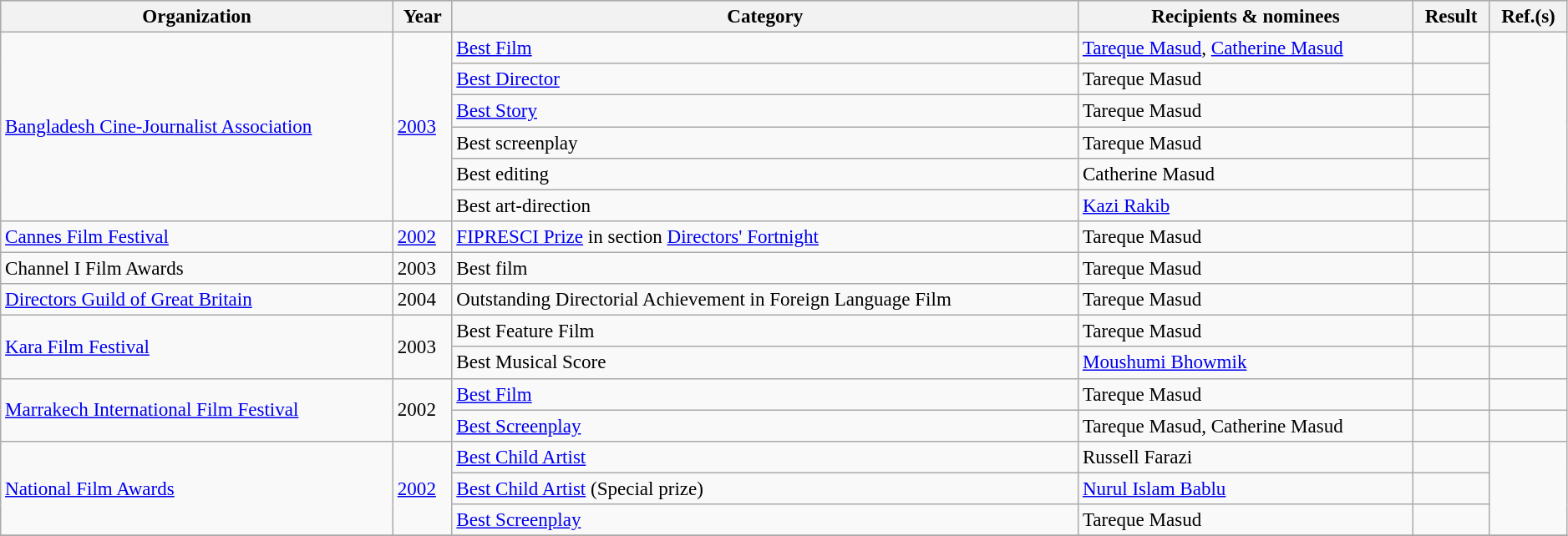<table class="wikitable sortable" width="99%" style=font-size:96%>
<tr style="background:#ccc;">
<th>Organization</th>
<th>Year</th>
<th>Category</th>
<th>Recipients & nominees</th>
<th>Result</th>
<th>Ref.(s)</th>
</tr>
<tr>
<td rowspan="6"><a href='#'>Bangladesh Cine-Journalist Association</a></td>
<td rowspan="6"><a href='#'>2003</a></td>
<td><a href='#'>Best Film</a></td>
<td><a href='#'>Tareque Masud</a>, <a href='#'>Catherine Masud</a></td>
<td></td>
<td rowspan="6"></td>
</tr>
<tr>
<td><a href='#'>Best Director</a></td>
<td>Tareque Masud</td>
<td></td>
</tr>
<tr>
<td><a href='#'>Best Story</a></td>
<td>Tareque Masud</td>
<td></td>
</tr>
<tr>
<td>Best screenplay</td>
<td>Tareque Masud</td>
<td></td>
</tr>
<tr>
<td>Best editing</td>
<td>Catherine Masud</td>
<td></td>
</tr>
<tr>
<td>Best art-direction</td>
<td><a href='#'>Kazi Rakib</a></td>
<td></td>
</tr>
<tr>
<td><a href='#'>Cannes Film Festival</a></td>
<td><a href='#'>2002</a></td>
<td><a href='#'>FIPRESCI Prize</a> in section <a href='#'>Directors' Fortnight</a></td>
<td>Tareque Masud</td>
<td></td>
<td></td>
</tr>
<tr>
<td>Channel I Film Awards</td>
<td>2003</td>
<td>Best film</td>
<td>Tareque Masud</td>
<td></td>
<td></td>
</tr>
<tr>
<td><a href='#'>Directors Guild of Great Britain</a></td>
<td>2004</td>
<td>Outstanding Directorial Achievement in Foreign Language Film</td>
<td>Tareque Masud</td>
<td></td>
<td></td>
</tr>
<tr>
<td rowspan="2"><a href='#'>Kara Film Festival</a></td>
<td rowspan="2">2003</td>
<td>Best Feature Film</td>
<td>Tareque Masud</td>
<td></td>
<td></td>
</tr>
<tr>
<td>Best Musical Score</td>
<td><a href='#'>Moushumi Bhowmik</a></td>
<td></td>
<td></td>
</tr>
<tr>
<td rowspan="2"><a href='#'>Marrakech International Film Festival</a></td>
<td rowspan="2">2002</td>
<td><a href='#'>Best Film</a></td>
<td>Tareque Masud</td>
<td></td>
<td></td>
</tr>
<tr>
<td><a href='#'>Best Screenplay</a></td>
<td>Tareque Masud, Catherine Masud</td>
<td></td>
<td></td>
</tr>
<tr>
<td rowspan="3"><a href='#'>National Film Awards</a></td>
<td rowspan="3"><a href='#'>2002</a></td>
<td><a href='#'>Best Child Artist</a></td>
<td>Russell Farazi</td>
<td></td>
<td rowspan="3"></td>
</tr>
<tr>
<td><a href='#'>Best Child Artist</a> (Special prize)</td>
<td><a href='#'>Nurul Islam Bablu</a></td>
<td></td>
</tr>
<tr>
<td><a href='#'>Best Screenplay</a></td>
<td>Tareque Masud</td>
<td></td>
</tr>
<tr>
</tr>
</table>
